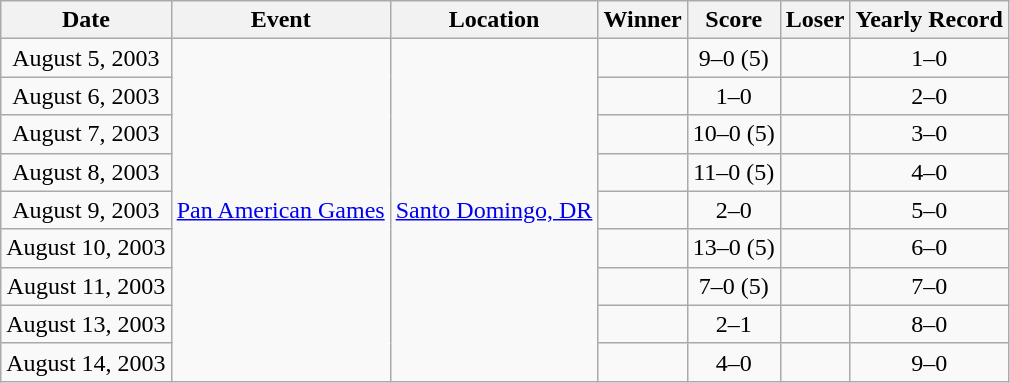<table class="wikitable">
<tr>
<th>Date</th>
<th>Event</th>
<th>Location</th>
<th>Winner</th>
<th>Score</th>
<th>Loser</th>
<th>Yearly Record</th>
</tr>
<tr align=center>
<td>August 5, 2003</td>
<td rowspan=9><a href='#'>Pan American Games</a></td>
<td rowspan=9><a href='#'>Santo Domingo, DR</a></td>
<td></td>
<td>9–0 (5)</td>
<td></td>
<td>1–0</td>
</tr>
<tr align=center>
<td>August 6, 2003</td>
<td></td>
<td>1–0</td>
<td></td>
<td>2–0</td>
</tr>
<tr align=center>
<td>August 7, 2003</td>
<td></td>
<td>10–0 (5)</td>
<td></td>
<td>3–0</td>
</tr>
<tr align=center>
<td>August 8, 2003</td>
<td></td>
<td>11–0 (5)</td>
<td></td>
<td>4–0</td>
</tr>
<tr align=center>
<td>August 9, 2003</td>
<td></td>
<td>2–0</td>
<td></td>
<td>5–0</td>
</tr>
<tr align=center>
<td>August 10, 2003</td>
<td></td>
<td>13–0 (5)</td>
<td></td>
<td>6–0</td>
</tr>
<tr align=center>
<td>August 11, 2003</td>
<td></td>
<td>7–0 (5)</td>
<td></td>
<td>7–0</td>
</tr>
<tr align=center>
<td>August 13, 2003</td>
<td></td>
<td>2–1</td>
<td></td>
<td>8–0</td>
</tr>
<tr align=center>
<td>August 14, 2003</td>
<td></td>
<td>4–0</td>
<td></td>
<td>9–0</td>
</tr>
</table>
